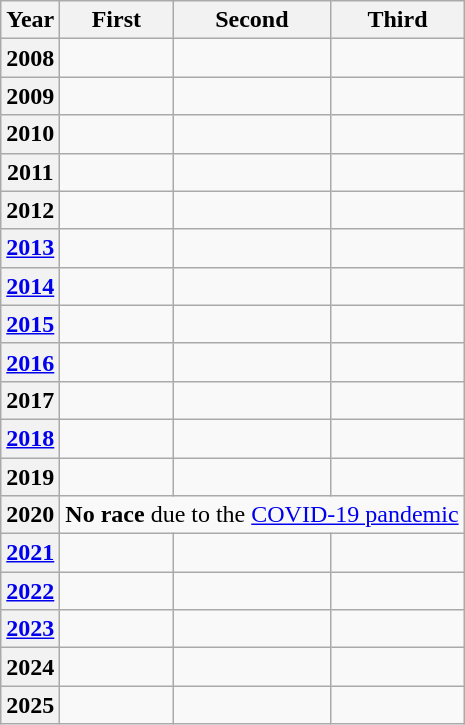<table class = "wikitable sortable">
<tr>
<th>Year</th>
<th>First</th>
<th>Second</th>
<th>Third</th>
</tr>
<tr>
<th>2008</th>
<td></td>
<td></td>
<td></td>
</tr>
<tr>
<th>2009</th>
<td></td>
<td></td>
<td></td>
</tr>
<tr>
<th>2010</th>
<td></td>
<td></td>
<td></td>
</tr>
<tr>
<th>2011</th>
<td></td>
<td></td>
<td></td>
</tr>
<tr>
<th>2012</th>
<td></td>
<td></td>
<td></td>
</tr>
<tr>
<th><a href='#'>2013</a></th>
<td></td>
<td></td>
<td></td>
</tr>
<tr>
<th><a href='#'>2014</a></th>
<td></td>
<td></td>
<td></td>
</tr>
<tr>
<th><a href='#'>2015</a></th>
<td></td>
<td></td>
<td></td>
</tr>
<tr>
<th><a href='#'>2016</a></th>
<td></td>
<td></td>
<td></td>
</tr>
<tr>
<th>2017</th>
<td></td>
<td></td>
<td></td>
</tr>
<tr>
<th><a href='#'>2018</a></th>
<td></td>
<td></td>
<td></td>
</tr>
<tr>
<th>2019</th>
<td></td>
<td></td>
<td></td>
</tr>
<tr>
<th>2020</th>
<td colspan=3 align=center><strong>No race</strong> due to the <a href='#'>COVID-19 pandemic</a></td>
</tr>
<tr>
<th><a href='#'>2021</a></th>
<td></td>
<td></td>
<td></td>
</tr>
<tr>
<th><a href='#'>2022</a></th>
<td></td>
<td></td>
<td></td>
</tr>
<tr>
<th><a href='#'>2023</a></th>
<td></td>
<td></td>
<td></td>
</tr>
<tr>
<th>2024</th>
<td></td>
<td></td>
<td></td>
</tr>
<tr>
<th>2025</th>
<td></td>
<td></td>
<td></td>
</tr>
</table>
